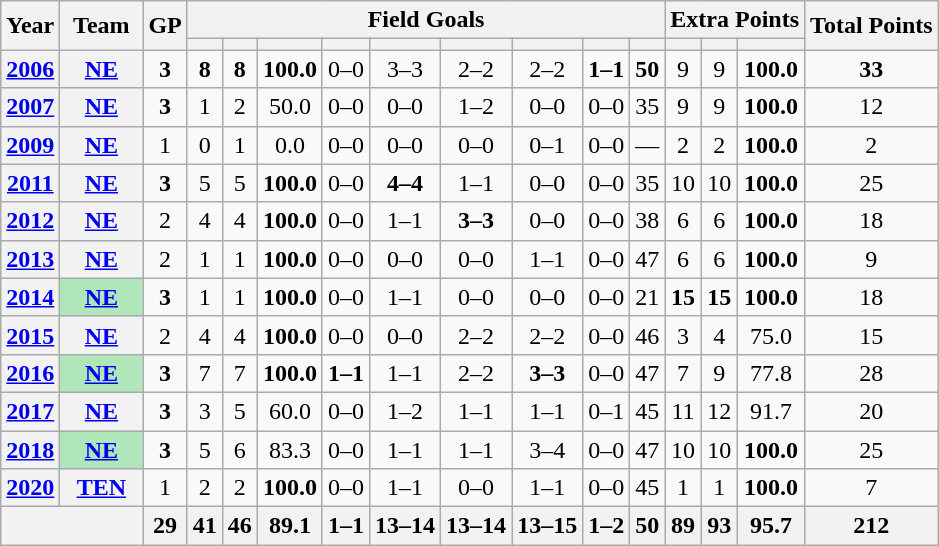<table class="wikitable" style="text-align:center;">
<tr>
<th rowspan="2">Year</th>
<th rowspan="2">Team</th>
<th rowspan="2">GP</th>
<th colspan="9">Field Goals</th>
<th colspan="3">Extra Points</th>
<th rowspan="2">Total Points</th>
</tr>
<tr>
<th></th>
<th></th>
<th></th>
<th></th>
<th></th>
<th></th>
<th></th>
<th></th>
<th></th>
<th></th>
<th></th>
<th></th>
</tr>
<tr>
<th><a href='#'>2006</a></th>
<th><a href='#'>NE</a></th>
<td><strong>3</strong></td>
<td><strong>8</strong></td>
<td><strong>8</strong></td>
<td><strong>100.0</strong></td>
<td>0–0</td>
<td>3–3</td>
<td>2–2</td>
<td>2–2</td>
<td><strong>1–1</strong></td>
<td><strong>50</strong></td>
<td>9</td>
<td>9</td>
<td><strong>100.0</strong></td>
<td><strong>33</strong></td>
</tr>
<tr>
<th><a href='#'>2007</a></th>
<th><a href='#'>NE</a></th>
<td><strong>3</strong></td>
<td>1</td>
<td>2</td>
<td>50.0</td>
<td>0–0</td>
<td>0–0</td>
<td>1–2</td>
<td>0–0</td>
<td>0–0</td>
<td>35</td>
<td>9</td>
<td>9</td>
<td><strong>100.0</strong></td>
<td>12</td>
</tr>
<tr>
<th><a href='#'>2009</a></th>
<th><a href='#'>NE</a></th>
<td>1</td>
<td>0</td>
<td>1</td>
<td>0.0</td>
<td>0–0</td>
<td>0–0</td>
<td>0–0</td>
<td>0–1</td>
<td>0–0</td>
<td>—</td>
<td>2</td>
<td>2</td>
<td><strong>100.0</strong></td>
<td>2</td>
</tr>
<tr>
<th><a href='#'>2011</a></th>
<th><a href='#'>NE</a></th>
<td><strong>3</strong></td>
<td>5</td>
<td>5</td>
<td><strong>100.0</strong></td>
<td>0–0</td>
<td><strong>4–4</strong></td>
<td>1–1</td>
<td>0–0</td>
<td>0–0</td>
<td>35</td>
<td>10</td>
<td>10</td>
<td><strong>100.0</strong></td>
<td>25</td>
</tr>
<tr>
<th><a href='#'>2012</a></th>
<th><a href='#'>NE</a></th>
<td>2</td>
<td>4</td>
<td>4</td>
<td><strong>100.0</strong></td>
<td>0–0</td>
<td>1–1</td>
<td><strong>3–3</strong></td>
<td>0–0</td>
<td>0–0</td>
<td>38</td>
<td>6</td>
<td>6</td>
<td><strong>100.0</strong></td>
<td>18</td>
</tr>
<tr>
<th><a href='#'>2013</a></th>
<th><a href='#'>NE</a></th>
<td>2</td>
<td>1</td>
<td>1</td>
<td><strong>100.0</strong></td>
<td>0–0</td>
<td>0–0</td>
<td>0–0</td>
<td>1–1</td>
<td>0–0</td>
<td>47</td>
<td>6</td>
<td>6</td>
<td><strong>100.0</strong></td>
<td>9</td>
</tr>
<tr>
<th><a href='#'>2014</a></th>
<th style="background:#afe6ba; width:3em;"><a href='#'>NE</a></th>
<td><strong>3</strong></td>
<td>1</td>
<td>1</td>
<td><strong>100.0</strong></td>
<td>0–0</td>
<td>1–1</td>
<td>0–0</td>
<td>0–0</td>
<td>0–0</td>
<td>21</td>
<td><strong>15</strong></td>
<td><strong>15</strong></td>
<td><strong>100.0</strong></td>
<td>18</td>
</tr>
<tr>
<th><a href='#'>2015</a></th>
<th><a href='#'>NE</a></th>
<td>2</td>
<td>4</td>
<td>4</td>
<td><strong>100.0</strong></td>
<td>0–0</td>
<td>0–0</td>
<td>2–2</td>
<td>2–2</td>
<td>0–0</td>
<td>46</td>
<td>3</td>
<td>4</td>
<td>75.0</td>
<td>15</td>
</tr>
<tr>
<th><a href='#'>2016</a></th>
<th style="background:#afe6ba; width:3em;"><a href='#'>NE</a></th>
<td><strong>3</strong></td>
<td>7</td>
<td>7</td>
<td><strong>100.0</strong></td>
<td><strong>1–1</strong></td>
<td>1–1</td>
<td>2–2</td>
<td><strong>3–3</strong></td>
<td>0–0</td>
<td>47</td>
<td>7</td>
<td>9</td>
<td>77.8</td>
<td>28</td>
</tr>
<tr>
<th><a href='#'>2017</a></th>
<th><a href='#'>NE</a></th>
<td><strong>3</strong></td>
<td>3</td>
<td>5</td>
<td>60.0</td>
<td>0–0</td>
<td>1–2</td>
<td>1–1</td>
<td>1–1</td>
<td>0–1</td>
<td>45</td>
<td>11</td>
<td>12</td>
<td>91.7</td>
<td>20</td>
</tr>
<tr>
<th><a href='#'>2018</a></th>
<th style="background:#afe6ba; width:3em;"><a href='#'>NE</a></th>
<td><strong>3</strong></td>
<td>5</td>
<td>6</td>
<td>83.3</td>
<td>0–0</td>
<td>1–1</td>
<td>1–1</td>
<td>3–4</td>
<td>0–0</td>
<td>47</td>
<td>10</td>
<td>10</td>
<td><strong>100.0</strong></td>
<td>25</td>
</tr>
<tr>
<th><a href='#'>2020</a></th>
<th><a href='#'>TEN</a></th>
<td>1</td>
<td>2</td>
<td>2</td>
<td><strong>100.0</strong></td>
<td>0–0</td>
<td>1–1</td>
<td>0–0</td>
<td>1–1</td>
<td>0–0</td>
<td>45</td>
<td>1</td>
<td>1</td>
<td><strong>100.0</strong></td>
<td>7</td>
</tr>
<tr>
<th colspan="2"></th>
<th>29</th>
<th>41</th>
<th>46</th>
<th>89.1</th>
<th>1–1</th>
<th>13–14</th>
<th>13–14</th>
<th>13–15</th>
<th>1–2</th>
<th>50</th>
<th>89</th>
<th>93</th>
<th>95.7</th>
<th>212</th>
</tr>
</table>
